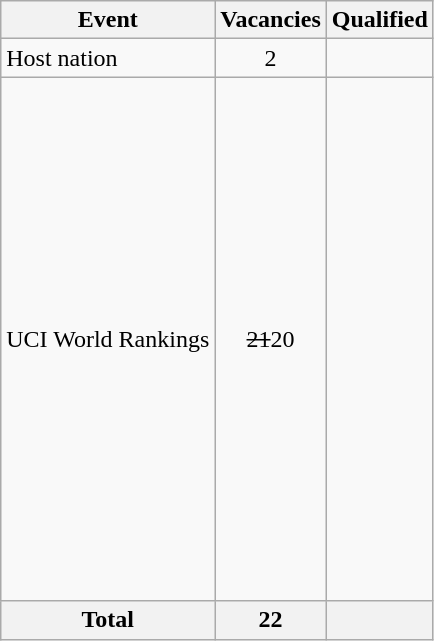<table class="wikitable">
<tr>
<th>Event</th>
<th>Vacancies</th>
<th>Qualified</th>
</tr>
<tr>
<td>Host nation</td>
<td style="text-align:center;">2</td>
<td><br></td>
</tr>
<tr>
<td>UCI World Rankings</td>
<td style="text-align:center;"><s>21</s>20</td>
<td><br><br><br><br><br><br><br><br><br><br><br><br><br><br><br><br><br><br><br></td>
</tr>
<tr>
<th>Total</th>
<th>22</th>
<th></th>
</tr>
</table>
